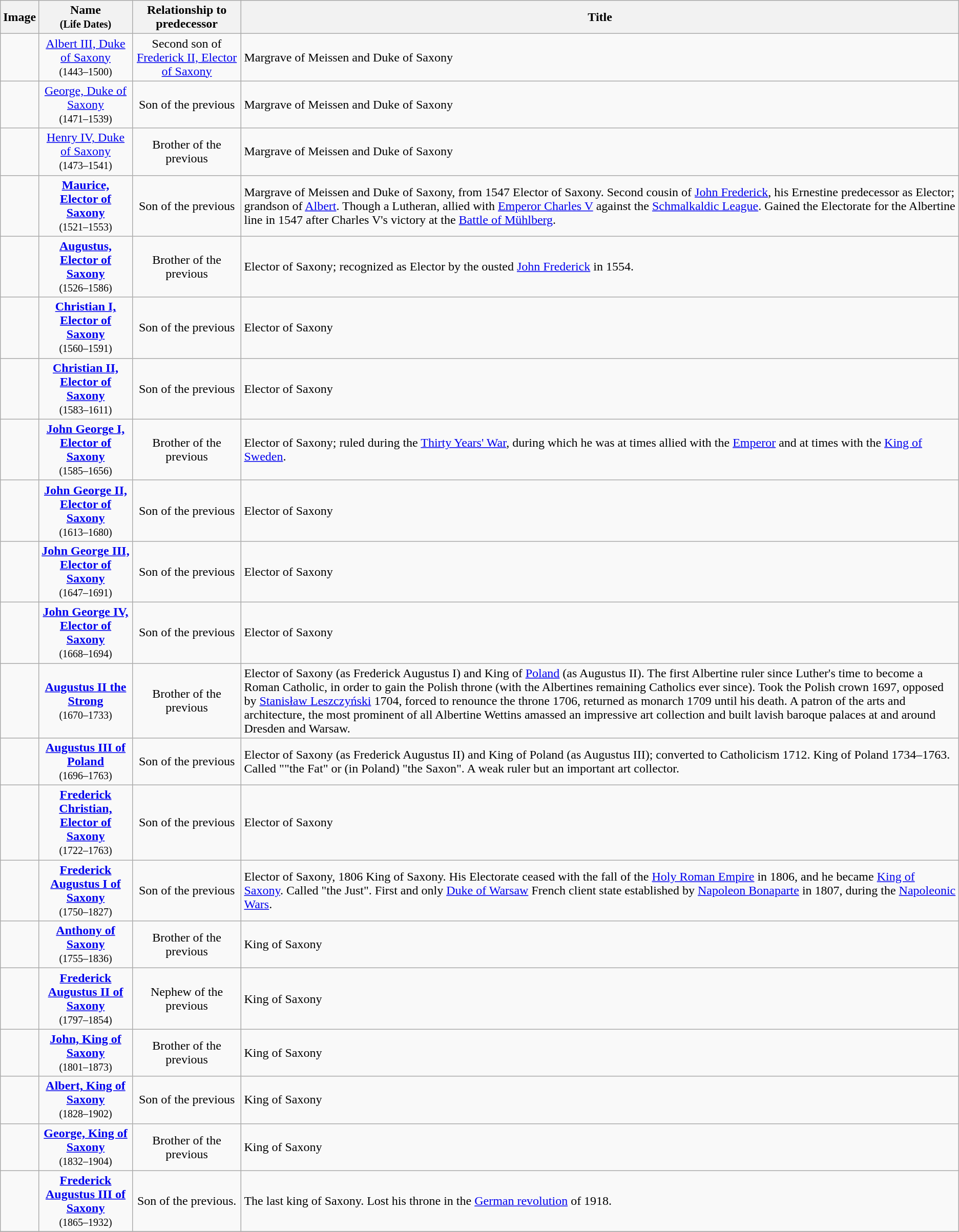<table class="wikitable">
<tr>
<th>Image</th>
<th>Name<br><small>(Life Dates)</small></th>
<th>Relationship to predecessor</th>
<th>Title</th>
</tr>
<tr>
<td align="center"></td>
<td align="center"><a href='#'>Albert III, Duke of Saxony</a><br><small>(1443–1500)</small></td>
<td align="center">Second son of <a href='#'>Frederick II, Elector of Saxony</a></td>
<td>Margrave of Meissen and Duke of Saxony</td>
</tr>
<tr>
<td align="center"></td>
<td align="center"><a href='#'>George, Duke of Saxony</a><br><small>(1471–1539)</small></td>
<td align="center">Son of the previous</td>
<td>Margrave of Meissen and Duke of Saxony</td>
</tr>
<tr>
<td align="center"></td>
<td align="center"><a href='#'>Henry IV, Duke of Saxony</a><br><small>(1473–1541)</small></td>
<td align="center">Brother of the previous</td>
<td>Margrave of Meissen and Duke of Saxony</td>
</tr>
<tr>
<td align="center"></td>
<td align="center"><strong><a href='#'>Maurice, Elector of Saxony</a></strong><br><small>(1521–1553)</small></td>
<td align="center">Son of the previous</td>
<td>Margrave of Meissen and Duke of Saxony, from 1547 Elector of Saxony. Second cousin of <a href='#'>John Frederick</a>, his Ernestine predecessor as Elector; grandson of <a href='#'>Albert</a>. Though a Lutheran, allied with <a href='#'>Emperor Charles V</a> against the <a href='#'>Schmalkaldic League</a>. Gained the Electorate for the Albertine line in 1547 after Charles V's victory at the <a href='#'>Battle of Mühlberg</a>.</td>
</tr>
<tr>
<td align="center"></td>
<td align="center"><strong><a href='#'>Augustus, Elector of Saxony</a></strong><br><small>(1526–1586)</small></td>
<td align="center">Brother of the previous</td>
<td>Elector of Saxony; recognized as Elector by the ousted <a href='#'>John Frederick</a> in 1554.</td>
</tr>
<tr>
<td align="center"></td>
<td align="center"><strong><a href='#'>Christian I, Elector of Saxony</a></strong><br><small>(1560–1591)</small></td>
<td align="center">Son of the previous</td>
<td>Elector of Saxony</td>
</tr>
<tr>
<td align="center"></td>
<td align="center"><strong><a href='#'>Christian II, Elector of Saxony</a></strong><br><small>(1583–1611)</small></td>
<td align="center">Son of the previous</td>
<td>Elector of Saxony</td>
</tr>
<tr>
<td align="center"></td>
<td align="center"><strong><a href='#'>John George I, Elector of Saxony</a></strong><br><small>(1585–1656)</small></td>
<td align="center">Brother of the previous</td>
<td>Elector of Saxony; ruled during the <a href='#'>Thirty Years' War</a>, during which he was at times allied with the <a href='#'>Emperor</a> and at times with the <a href='#'>King of Sweden</a>.</td>
</tr>
<tr>
<td align="center"></td>
<td align="center"><strong><a href='#'>John George II, Elector of Saxony</a></strong><br><small>(1613–1680)</small></td>
<td align="center">Son of the previous</td>
<td>Elector of Saxony</td>
</tr>
<tr>
<td align="center"></td>
<td align="center"><strong><a href='#'>John George III, Elector of Saxony</a></strong><br><small>(1647–1691)</small></td>
<td align="center">Son of the previous</td>
<td>Elector of Saxony</td>
</tr>
<tr>
<td align="center"></td>
<td align="center"><strong><a href='#'>John George IV, Elector of Saxony</a></strong><br><small>(1668–1694)</small></td>
<td align="center">Son of the previous</td>
<td>Elector of Saxony</td>
</tr>
<tr>
<td align="center"></td>
<td align="center"><strong><a href='#'>Augustus II the Strong</a></strong><br><small>(1670–1733)</small></td>
<td align="center">Brother of the previous</td>
<td>Elector of Saxony (as  Frederick Augustus I) and King of <a href='#'>Poland</a> (as Augustus II). The first Albertine ruler since Luther's time to become a Roman Catholic, in order to gain the Polish throne (with the Albertines remaining Catholics ever since). Took the Polish crown 1697, opposed by <a href='#'>Stanisław Leszczyński</a> 1704, forced to renounce the throne 1706, returned as monarch 1709 until his death. A patron of the arts and architecture, the most prominent of all Albertine Wettins amassed an impressive art collection and built lavish baroque palaces at and around Dresden and Warsaw.</td>
</tr>
<tr>
<td align="center"></td>
<td align="center"><strong><a href='#'>Augustus III of Poland</a></strong><br><small>(1696–1763)</small></td>
<td align="center">Son of the previous</td>
<td>Elector of Saxony (as  Frederick Augustus II) and King of Poland (as Augustus III); converted to Catholicism 1712. King of Poland 1734–1763. Called ""the Fat" or (in Poland) "the Saxon". A weak ruler but an important art collector.</td>
</tr>
<tr>
<td align="center"></td>
<td align="center"><strong><a href='#'>Frederick Christian, Elector of Saxony</a></strong><br><small>(1722–1763)</small></td>
<td align="center">Son of the previous</td>
<td>Elector of Saxony</td>
</tr>
<tr>
<td align="center"></td>
<td align="center"><strong><a href='#'>Frederick Augustus I of Saxony</a></strong><br><small>(1750–1827)</small></td>
<td align="center">Son of the previous</td>
<td>Elector of Saxony, 1806 King of Saxony. His Electorate ceased with the fall of the <a href='#'>Holy Roman Empire</a> in 1806, and he became <a href='#'>King of Saxony</a>. Called "the Just". First and only <a href='#'>Duke of Warsaw</a> French client state established by <a href='#'>Napoleon Bonaparte</a> in 1807, during the <a href='#'>Napoleonic Wars</a>.</td>
</tr>
<tr>
<td align="center"></td>
<td align="center"><strong><a href='#'>Anthony of Saxony</a></strong><br><small>(1755–1836)</small></td>
<td align="center">Brother of the previous</td>
<td>King of Saxony</td>
</tr>
<tr>
<td align="center"></td>
<td align="center"><strong><a href='#'>Frederick Augustus II of Saxony</a></strong><br><small>(1797–1854)</small></td>
<td align="center">Nephew of the previous</td>
<td>King of Saxony</td>
</tr>
<tr>
<td align="center"></td>
<td align="center"><strong><a href='#'>John, King of Saxony</a></strong><br><small>(1801–1873)</small></td>
<td align="center">Brother of the previous</td>
<td>King of Saxony</td>
</tr>
<tr>
<td align="center"></td>
<td align="center"><strong><a href='#'>Albert, King of Saxony</a></strong><br><small>(1828–1902)</small></td>
<td align="center">Son of the previous</td>
<td>King of Saxony</td>
</tr>
<tr>
<td align="center"></td>
<td align="center"><strong><a href='#'>George, King of Saxony</a></strong><br><small>(1832–1904)</small></td>
<td align="center">Brother of the previous</td>
<td>King of Saxony</td>
</tr>
<tr>
<td align="center"></td>
<td align="center"><strong><a href='#'>Frederick Augustus III of Saxony</a></strong><br><small>(1865–1932)</small></td>
<td align="center">Son of the previous.</td>
<td>The last king of Saxony. Lost his throne in the <a href='#'>German revolution</a> of 1918.</td>
</tr>
<tr>
</tr>
</table>
